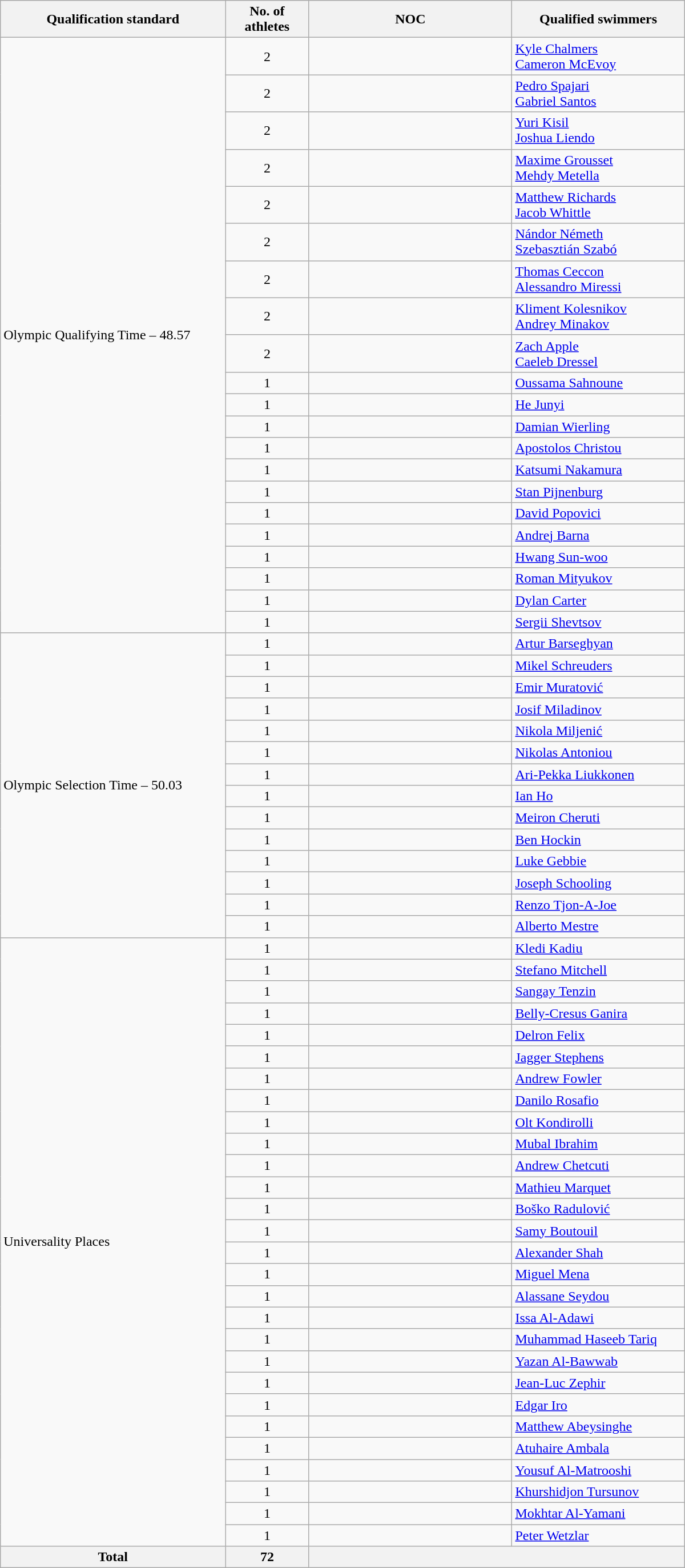<table class=wikitable style="text-align:left" width=800>
<tr>
<th>Qualification standard</th>
<th width=90>No. of athletes</th>
<th width=230>NOC</th>
<th>Qualified swimmers</th>
</tr>
<tr>
<td rowspan=21>Olympic Qualifying Time – 48.57</td>
<td align=center>2</td>
<td></td>
<td><a href='#'>Kyle Chalmers</a><br><a href='#'>Cameron McEvoy</a></td>
</tr>
<tr>
<td align=center>2</td>
<td></td>
<td><a href='#'>Pedro Spajari</a><br><a href='#'>Gabriel Santos</a></td>
</tr>
<tr>
<td align=center>2</td>
<td></td>
<td><a href='#'>Yuri Kisil</a><br><a href='#'>Joshua Liendo</a></td>
</tr>
<tr>
<td align=center>2</td>
<td></td>
<td><a href='#'>Maxime Grousset</a><br><a href='#'>Mehdy Metella</a></td>
</tr>
<tr>
<td align=center>2</td>
<td></td>
<td><a href='#'>Matthew Richards</a><br><a href='#'>Jacob Whittle</a></td>
</tr>
<tr>
<td align=center>2</td>
<td></td>
<td><a href='#'>Nándor Németh</a><br><a href='#'>Szebasztián Szabó</a></td>
</tr>
<tr>
<td align=center>2</td>
<td></td>
<td><a href='#'>Thomas Ceccon</a><br><a href='#'>Alessandro Miressi</a></td>
</tr>
<tr>
<td align=center>2</td>
<td></td>
<td><a href='#'>Kliment Kolesnikov</a><br><a href='#'>Andrey Minakov</a></td>
</tr>
<tr>
<td align=center>2</td>
<td></td>
<td><a href='#'>Zach Apple</a><br><a href='#'>Caeleb Dressel</a></td>
</tr>
<tr>
<td align=center>1</td>
<td></td>
<td><a href='#'>Oussama Sahnoune</a></td>
</tr>
<tr>
<td align=center>1</td>
<td></td>
<td><a href='#'>He Junyi</a></td>
</tr>
<tr>
<td align=center>1</td>
<td></td>
<td><a href='#'>Damian Wierling</a></td>
</tr>
<tr>
<td align=center>1</td>
<td></td>
<td><a href='#'>Apostolos Christou</a></td>
</tr>
<tr>
<td align=center>1</td>
<td></td>
<td><a href='#'>Katsumi Nakamura</a></td>
</tr>
<tr>
<td align=center>1</td>
<td></td>
<td><a href='#'>Stan Pijnenburg</a></td>
</tr>
<tr>
<td align=center>1</td>
<td></td>
<td><a href='#'>David Popovici</a></td>
</tr>
<tr>
<td align=center>1</td>
<td></td>
<td><a href='#'>Andrej Barna</a></td>
</tr>
<tr>
<td align=center>1</td>
<td></td>
<td><a href='#'>Hwang Sun-woo</a></td>
</tr>
<tr>
<td align=center>1</td>
<td></td>
<td><a href='#'>Roman Mityukov</a></td>
</tr>
<tr>
<td align=center>1</td>
<td></td>
<td><a href='#'>Dylan Carter</a></td>
</tr>
<tr>
<td align=center>1</td>
<td></td>
<td><a href='#'>Sergii Shevtsov</a></td>
</tr>
<tr>
<td rowspan=14>Olympic Selection Time – 50.03</td>
<td align=center>1</td>
<td></td>
<td><a href='#'>Artur Barseghyan</a></td>
</tr>
<tr>
<td align=center>1</td>
<td></td>
<td><a href='#'>Mikel Schreuders</a></td>
</tr>
<tr>
<td align=center>1</td>
<td></td>
<td><a href='#'>Emir Muratović</a></td>
</tr>
<tr>
<td align=center>1</td>
<td></td>
<td><a href='#'>Josif Miladinov</a></td>
</tr>
<tr>
<td align=center>1</td>
<td></td>
<td><a href='#'>Nikola Miljenić</a></td>
</tr>
<tr>
<td align=center>1</td>
<td></td>
<td><a href='#'>Nikolas Antoniou</a></td>
</tr>
<tr>
<td align=center>1</td>
<td></td>
<td><a href='#'>Ari-Pekka Liukkonen</a></td>
</tr>
<tr>
<td align=center>1</td>
<td></td>
<td><a href='#'>Ian Ho</a></td>
</tr>
<tr>
<td align=center>1</td>
<td></td>
<td><a href='#'>Meiron Cheruti</a></td>
</tr>
<tr>
<td align=center>1</td>
<td></td>
<td><a href='#'>Ben Hockin</a></td>
</tr>
<tr>
<td align=center>1</td>
<td></td>
<td><a href='#'>Luke Gebbie</a></td>
</tr>
<tr>
<td align=center>1</td>
<td></td>
<td><a href='#'>Joseph Schooling</a></td>
</tr>
<tr>
<td align=center>1</td>
<td></td>
<td><a href='#'>Renzo Tjon-A-Joe</a></td>
</tr>
<tr>
<td align=center>1</td>
<td></td>
<td><a href='#'>Alberto Mestre</a></td>
</tr>
<tr>
<td rowspan=28>Universality Places</td>
<td align=center>1</td>
<td></td>
<td><a href='#'>Kledi Kadiu</a></td>
</tr>
<tr>
<td align=center>1</td>
<td></td>
<td><a href='#'>Stefano Mitchell</a></td>
</tr>
<tr>
<td align=center>1</td>
<td></td>
<td><a href='#'>Sangay Tenzin</a></td>
</tr>
<tr>
<td align=center>1</td>
<td></td>
<td><a href='#'>Belly-Cresus Ganira</a></td>
</tr>
<tr>
<td align=center>1</td>
<td></td>
<td><a href='#'>Delron Felix</a></td>
</tr>
<tr>
<td align=center>1</td>
<td></td>
<td><a href='#'>Jagger Stephens</a></td>
</tr>
<tr>
<td align=center>1</td>
<td></td>
<td><a href='#'>Andrew Fowler</a></td>
</tr>
<tr>
<td align=center>1</td>
<td></td>
<td><a href='#'>Danilo Rosafio</a></td>
</tr>
<tr>
<td align=center>1</td>
<td></td>
<td><a href='#'>Olt Kondirolli</a></td>
</tr>
<tr>
<td align=center>1</td>
<td></td>
<td><a href='#'>Mubal Ibrahim</a></td>
</tr>
<tr>
<td align=center>1</td>
<td></td>
<td><a href='#'>Andrew Chetcuti</a></td>
</tr>
<tr>
<td align=center>1</td>
<td></td>
<td><a href='#'>Mathieu Marquet</a></td>
</tr>
<tr>
<td align=center>1</td>
<td></td>
<td><a href='#'>Boško Radulović</a></td>
</tr>
<tr>
<td align=center>1</td>
<td></td>
<td><a href='#'>Samy Boutouil</a></td>
</tr>
<tr>
<td align=center>1</td>
<td></td>
<td><a href='#'>Alexander Shah</a></td>
</tr>
<tr>
<td align=center>1</td>
<td></td>
<td><a href='#'>Miguel Mena</a></td>
</tr>
<tr>
<td align=center>1</td>
<td></td>
<td><a href='#'>Alassane Seydou</a></td>
</tr>
<tr>
<td align=center>1</td>
<td></td>
<td><a href='#'>Issa Al-Adawi</a></td>
</tr>
<tr>
<td align=center>1</td>
<td></td>
<td><a href='#'>Muhammad Haseeb Tariq</a></td>
</tr>
<tr>
<td align=center>1</td>
<td></td>
<td><a href='#'>Yazan Al-Bawwab</a></td>
</tr>
<tr>
<td align=center>1</td>
<td></td>
<td><a href='#'>Jean-Luc Zephir</a></td>
</tr>
<tr>
<td align=center>1</td>
<td></td>
<td><a href='#'>Edgar Iro</a></td>
</tr>
<tr>
<td align=center>1</td>
<td></td>
<td><a href='#'>Matthew Abeysinghe</a></td>
</tr>
<tr>
<td align=center>1</td>
<td></td>
<td><a href='#'>Atuhaire Ambala</a></td>
</tr>
<tr>
<td align=center>1</td>
<td></td>
<td><a href='#'>Yousuf Al-Matrooshi</a></td>
</tr>
<tr>
<td align=center>1</td>
<td></td>
<td><a href='#'>Khurshidjon Tursunov</a></td>
</tr>
<tr>
<td align=center>1</td>
<td></td>
<td><a href='#'>Mokhtar Al-Yamani</a></td>
</tr>
<tr>
<td align=center>1</td>
<td></td>
<td><a href='#'>Peter Wetzlar</a></td>
</tr>
<tr>
<th><strong>Total</strong></th>
<th>72</th>
<th colspan=2></th>
</tr>
</table>
